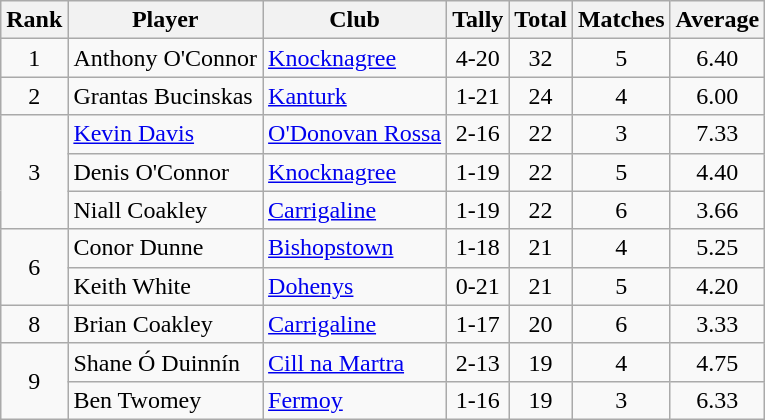<table class="wikitable">
<tr>
<th>Rank</th>
<th>Player</th>
<th>Club</th>
<th>Tally</th>
<th>Total</th>
<th>Matches</th>
<th>Average</th>
</tr>
<tr>
<td rowspan="1" style="text-align:center;">1</td>
<td>Anthony O'Connor</td>
<td><a href='#'>Knocknagree</a></td>
<td align=center>4-20</td>
<td align=center>32</td>
<td align=center>5</td>
<td align=center>6.40</td>
</tr>
<tr>
<td rowspan="1" style="text-align:center;">2</td>
<td>Grantas Bucinskas</td>
<td><a href='#'>Kanturk</a></td>
<td align=center>1-21</td>
<td align=center>24</td>
<td align=center>4</td>
<td align=center>6.00</td>
</tr>
<tr>
<td rowspan="3" style="text-align:center;">3</td>
<td><a href='#'>Kevin Davis</a></td>
<td><a href='#'>O'Donovan Rossa</a></td>
<td align=center>2-16</td>
<td align=center>22</td>
<td align=center>3</td>
<td align=center>7.33</td>
</tr>
<tr>
<td>Denis O'Connor</td>
<td><a href='#'>Knocknagree</a></td>
<td align=center>1-19</td>
<td align=center>22</td>
<td align=center>5</td>
<td align=center>4.40</td>
</tr>
<tr>
<td>Niall Coakley</td>
<td><a href='#'>Carrigaline</a></td>
<td align=center>1-19</td>
<td align=center>22</td>
<td align=center>6</td>
<td align=center>3.66</td>
</tr>
<tr>
<td rowspan="2" style="text-align:center;">6</td>
<td>Conor Dunne</td>
<td><a href='#'>Bishopstown</a></td>
<td align=center>1-18</td>
<td align=center>21</td>
<td align=center>4</td>
<td align=center>5.25</td>
</tr>
<tr>
<td>Keith White</td>
<td><a href='#'>Dohenys</a></td>
<td align=center>0-21</td>
<td align=center>21</td>
<td align=center>5</td>
<td align=center>4.20</td>
</tr>
<tr>
<td rowspan="1" style="text-align:center;">8</td>
<td>Brian Coakley</td>
<td><a href='#'>Carrigaline</a></td>
<td align=center>1-17</td>
<td align=center>20</td>
<td align=center>6</td>
<td align=center>3.33</td>
</tr>
<tr>
<td rowspan="2" style="text-align:center;">9</td>
<td>Shane Ó Duinnín</td>
<td><a href='#'>Cill na Martra</a></td>
<td align=center>2-13</td>
<td align=center>19</td>
<td align=center>4</td>
<td align=center>4.75</td>
</tr>
<tr>
<td>Ben Twomey</td>
<td><a href='#'>Fermoy</a></td>
<td align=center>1-16</td>
<td align=center>19</td>
<td align=center>3</td>
<td align=center>6.33</td>
</tr>
</table>
